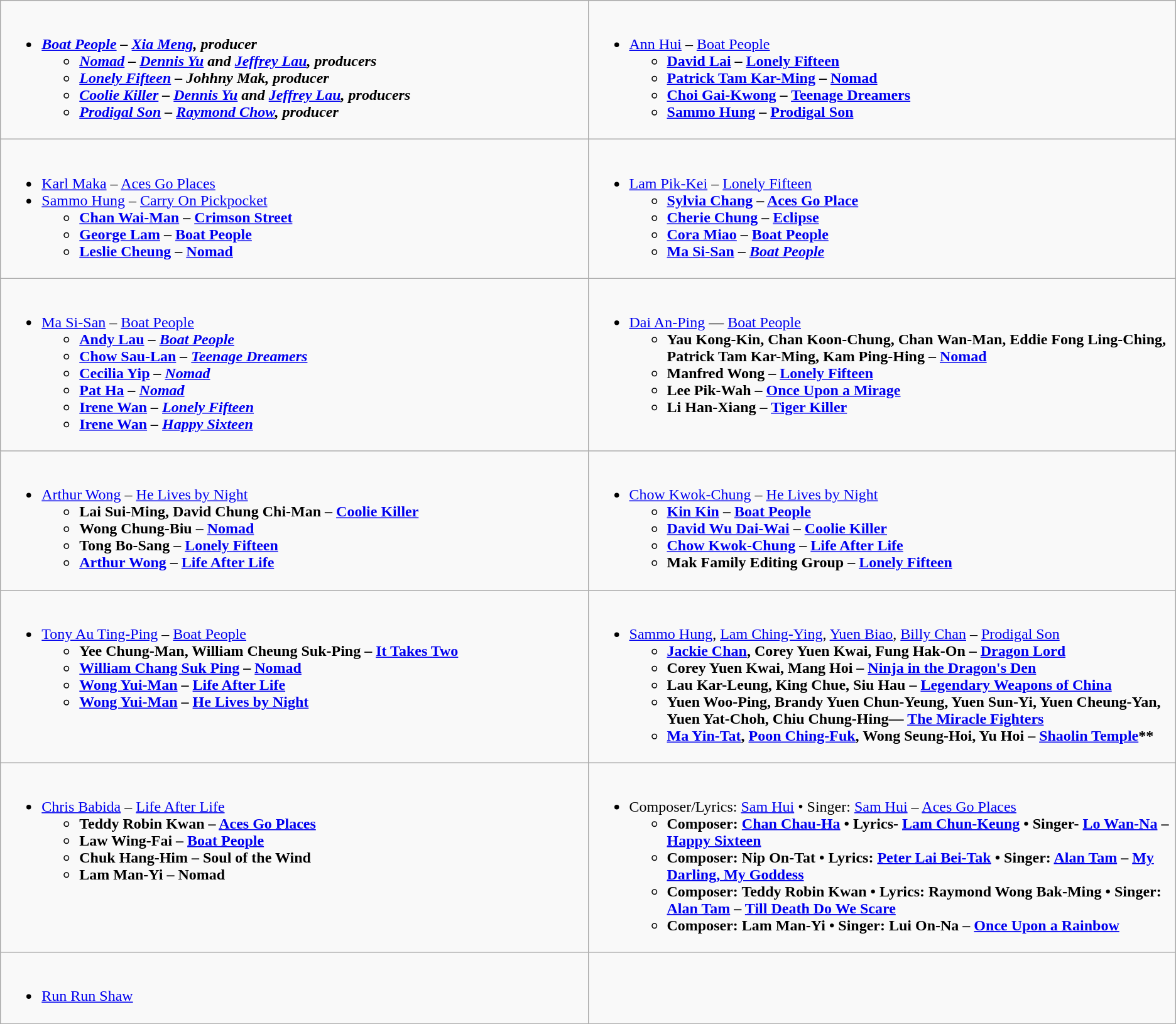<table class=wikitable>
<tr>
<td valign="top" width="50%"><br><ul><li><strong><em><a href='#'>Boat People</a><em> – <a href='#'>Xia Meng</a>, producer<strong><ul><li></em><a href='#'>Nomad</a><em> – <a href='#'>Dennis Yu</a> and <a href='#'>Jeffrey Lau</a>, producers</li><li></em><a href='#'>Lonely Fifteen</a><em> – Johhny Mak, producer</li><li></em><a href='#'>Coolie Killer</a><em> – <a href='#'>Dennis Yu</a> and <a href='#'>Jeffrey Lau</a>, producers</li><li></em><a href='#'>Prodigal Son</a><em> – <a href='#'>Raymond Chow</a>, producer</li></ul></li></ul></td>
<td valign="top" width="50%"><br><ul><li></em></strong><a href='#'>Ann Hui</a> – <a href='#'>Boat People</a><strong><em><ul><li></em><a href='#'>David Lai</a> – <a href='#'>Lonely Fifteen</a><em></li><li></em><a href='#'>Patrick Tam Kar-Ming</a> – <a href='#'>Nomad</a><em></li><li></em><a href='#'>Choi Gai-Kwong</a> – <a href='#'>Teenage Dreamers</a><em></li><li></em><a href='#'>Sammo Hung</a> – <a href='#'>Prodigal Son</a><em></li></ul></li></ul></td>
</tr>
<tr>
<td valign="top" width="50%"><br><ul><li></em></strong><a href='#'>Karl Maka</a> – <a href='#'>Aces Go Places</a><strong><em></li><li></em></strong><a href='#'>Sammo Hung</a> – <a href='#'>Carry On Pickpocket</a><strong><em><ul><li></em><a href='#'>Chan Wai-Man</a> – <a href='#'>Crimson Street</a><em></li><li></em><a href='#'>George Lam</a> – <a href='#'>Boat People</a><em></li><li></em><a href='#'>Leslie Cheung</a> – <a href='#'>Nomad</a><em></li></ul></li></ul></td>
<td valign="top" width="50%"><br><ul><li></em></strong><a href='#'>Lam Pik-Kei</a> – <a href='#'>Lonely Fifteen</a><strong><em><ul><li></em><a href='#'>Sylvia Chang</a> – <a href='#'>Aces Go Place</a><em></li><li></em><a href='#'>Cherie Chung</a> – <a href='#'>Eclipse</a><em></li><li></em><a href='#'>Cora Miao</a> – <a href='#'>Boat People</a><em></li><li></em><a href='#'>Ma Si-San</a><em> – <a href='#'>Boat People</a></li></ul></li></ul></td>
</tr>
<tr>
<td valign="top" width="50%"><br><ul><li></em></strong><a href='#'>Ma Si-San</a> – <a href='#'>Boat People</a><strong><em><ul><li></em><a href='#'>Andy Lau</a><em> – <a href='#'>Boat People</a></li><li></em><a href='#'>Chow Sau-Lan</a><em> – <a href='#'>Teenage Dreamers</a></li><li></em><a href='#'>Cecilia Yip</a><em> – <a href='#'>Nomad</a></li><li></em><a href='#'>Pat Ha</a><em> – <a href='#'>Nomad</a></li><li></em><a href='#'>Irene Wan</a><em> – <a href='#'>Lonely Fifteen</a></li><li></em><a href='#'>Irene Wan</a><em> – <a href='#'>Happy Sixteen</a></li></ul></li></ul></td>
<td valign="top" width="50%"><br><ul><li><a href='#'>Dai An-Ping</a> </em></strong>— <a href='#'>Boat People</a><strong><em><ul><li></em>Yau Kong-Kin, Chan Koon-Chung, Chan Wan-Man, Eddie Fong Ling-Ching, Patrick Tam Kar-Ming, Kam Ping-Hing  – <a href='#'>Nomad</a><em></li><li></em> Manfred Wong – <a href='#'>Lonely Fifteen</a><em></li><li></em>Lee Pik-Wah – <a href='#'>Once Upon a Mirage</a><em></li><li></em> Li Han-Xiang – <a href='#'>Tiger Killer</a><em></li></ul></li></ul></td>
</tr>
<tr>
<td valign="top" width="50%"><br><ul><li></em></strong><a href='#'>Arthur Wong</a>  – <a href='#'>He Lives by Night</a><strong><em><ul><li></em>Lai Sui-Ming, David Chung Chi-Man  – <a href='#'>Coolie Killer</a><em></li><li></em>Wong Chung-Biu  – <a href='#'>Nomad</a><em></li><li></em>Tong Bo-Sang – <a href='#'>Lonely Fifteen</a><em></li><li></em><a href='#'>Arthur Wong</a> – <a href='#'>Life After Life</a><em></li></ul></li></ul></td>
<td valign="top" width="50%"><br><ul><li></em></strong><a href='#'>Chow Kwok-Chung</a> – <a href='#'>He Lives by Night</a><strong><em><ul><li></em><a href='#'>Kin Kin</a> – <a href='#'>Boat People</a><em></li><li></em><a href='#'>David Wu Dai-Wai</a> –  <a href='#'>Coolie Killer</a><em></li><li></em><a href='#'>Chow Kwok-Chung</a> –  <a href='#'>Life After Life</a><em></li><li></em>Mak Family Editing Group –  <a href='#'>Lonely Fifteen</a><em></li></ul></li></ul></td>
</tr>
<tr>
<td valign="top" width="50%"><br><ul><li></em></strong><a href='#'>Tony Au Ting-Ping</a> – <a href='#'>Boat People</a><strong><em><ul><li></em>Yee Chung-Man, William Cheung Suk-Ping –  <a href='#'>It Takes Two</a><em></li><li></em><a href='#'>William Chang Suk Ping</a> –  <a href='#'>Nomad</a><em></li><li></em><a href='#'>Wong Yui-Man</a> –  <a href='#'>Life After Life</a><em></li><li></em><a href='#'>Wong Yui-Man</a> –  <a href='#'>He Lives by Night</a><em></li></ul></li></ul></td>
<td valign="top" width="50%"><br><ul><li></em></strong><a href='#'>Sammo Hung</a>, <a href='#'>Lam Ching-Ying</a>, <a href='#'>Yuen Biao</a>, <a href='#'>Billy Chan</a> – <a href='#'>Prodigal Son</a><strong><em><ul><li></em><a href='#'>Jackie Chan</a>, Corey Yuen Kwai, Fung Hak-On –  <a href='#'>Dragon Lord</a><em></li><li></em>Corey Yuen Kwai, Mang Hoi –  <a href='#'>Ninja in the Dragon's Den</a><em></li><li></em>Lau Kar-Leung, King Chue, Siu Hau –  <a href='#'>Legendary Weapons of China</a><em></li><li></em>Yuen Woo-Ping, Brandy Yuen Chun-Yeung, Yuen Sun-Yi, Yuen Cheung-Yan, Yuen Yat-Choh, Chiu Chung-Hing—  <a href='#'>The Miracle Fighters</a><em></li><li></em><a href='#'>Ma Yin-Tat</a>, <a href='#'>Poon Ching-Fuk</a>, Wong Seung-Hoi, Yu Hoi – <a href='#'>Shaolin Temple</a>**<em></li></ul></li></ul></td>
</tr>
<tr>
<td valign="top" width="50%"><br><ul><li></em></strong><a href='#'>Chris Babida</a> – <a href='#'>Life After Life</a><strong><em><ul><li></em>Teddy Robin Kwan –  <a href='#'>Aces Go Places</a><em></li><li></em>Law Wing-Fai –  <a href='#'>Boat People</a><em></li><li></em>Chuk Hang-Him –  Soul of the Wind<em></li><li></em>Lam Man-Yi –  Nomad<em></li></ul></li></ul></td>
<td valign="top" width="50%"><br><ul><li></em></strong> Composer/Lyrics: <a href='#'>Sam Hui</a> • Singer: <a href='#'>Sam Hui</a> –  <a href='#'>Aces Go Places</a><strong><em><ul><li></em>Composer: <a href='#'>Chan Chau-Ha</a> • Lyrics- <a href='#'>Lam Chun-Keung</a> • Singer- <a href='#'>Lo Wan-Na</a> – <a href='#'>Happy Sixteen</a><em></li><li></em>Composer: Nip On-Tat • Lyrics: <a href='#'>Peter Lai Bei-Tak</a> • Singer: <a href='#'>Alan Tam</a> –  <a href='#'>My Darling, My Goddess</a><em></li><li></em>Composer: Teddy Robin Kwan • Lyrics: Raymond Wong Bak-Ming • Singer: <a href='#'>Alan Tam</a> – <a href='#'>Till Death Do We Scare</a><em></li><li></em>Composer: Lam Man-Yi • Singer: Lui On-Na –  <a href='#'>Once Upon a Rainbow</a><em></li></ul></li></ul></td>
</tr>
<tr>
<td valign="top" width="50%"><br><ul><li></em></strong><a href='#'>Run Run Shaw</a><strong><em></li></ul></td>
</tr>
</table>
